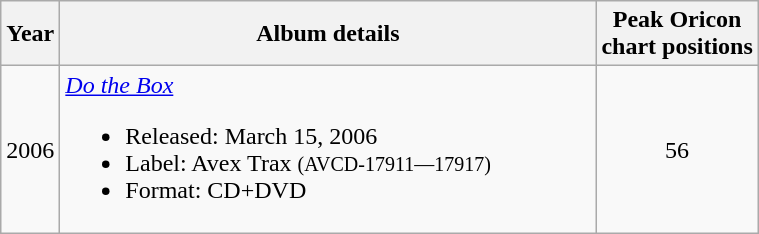<table class="wikitable" border="1">
<tr>
<th rowspan="1">Year</th>
<th rowspan="1" width="350">Album details</th>
<th colspan="1">Peak Oricon<br> chart positions</th>
</tr>
<tr>
<td>2006</td>
<td align="left"><em><a href='#'>Do the Box</a></em><br><ul><li>Released: March 15, 2006</li><li>Label: Avex Trax <small>(AVCD-17911—17917)</small></li><li>Format: CD+DVD</li></ul></td>
<td align="center">56</td>
</tr>
</table>
